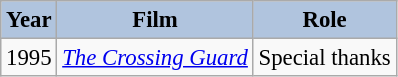<table class="wikitable" style="font-size:95%;">
<tr>
<th style="background:#B0C4DE;">Year</th>
<th style="background:#B0C4DE;">Film</th>
<th style="background:#B0C4DE;">Role</th>
</tr>
<tr>
<td>1995</td>
<td><em><a href='#'>The Crossing Guard</a></em></td>
<td>Special thanks</td>
</tr>
</table>
